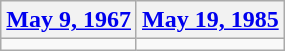<table class=wikitable>
<tr>
<th><a href='#'>May 9, 1967</a></th>
<th><a href='#'>May 19, 1985</a></th>
</tr>
<tr>
<td></td>
<td></td>
</tr>
</table>
